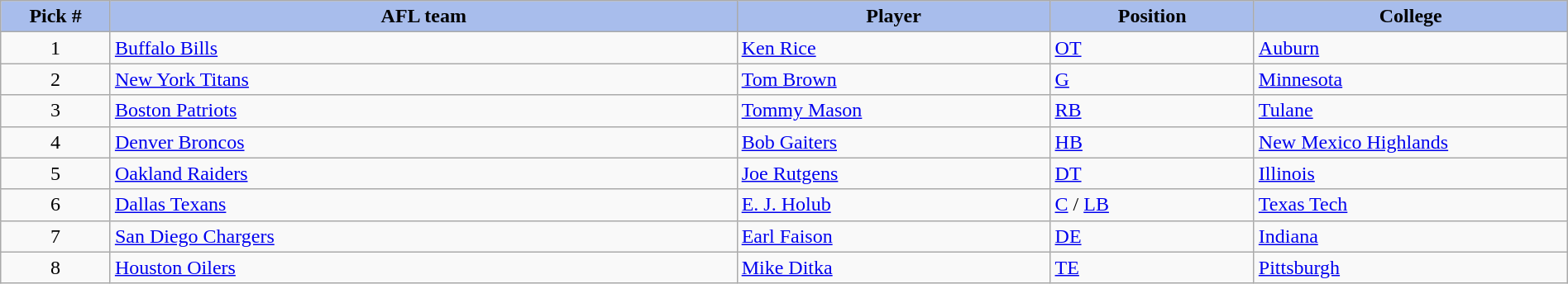<table class="wikitable sortable sortable" style="width: 100%">
<tr>
<th style="background:#A8BDEC;" width=7%>Pick #</th>
<th width=40% style="background:#A8BDEC;">AFL team</th>
<th width=20% style="background:#A8BDEC;">Player</th>
<th width=13% style="background:#A8BDEC;">Position</th>
<th style="background:#A8BDEC;">College</th>
</tr>
<tr>
<td align="center">1</td>
<td><a href='#'>Buffalo Bills</a></td>
<td><a href='#'>Ken Rice</a></td>
<td><a href='#'>OT</a></td>
<td><a href='#'>Auburn</a></td>
</tr>
<tr>
<td align="center">2</td>
<td><a href='#'>New York Titans</a></td>
<td><a href='#'>Tom Brown</a></td>
<td><a href='#'>G</a></td>
<td><a href='#'>Minnesota</a></td>
</tr>
<tr>
<td align="center">3</td>
<td><a href='#'>Boston Patriots</a></td>
<td><a href='#'>Tommy Mason</a></td>
<td><a href='#'>RB</a></td>
<td><a href='#'>Tulane</a></td>
</tr>
<tr>
<td align="center">4</td>
<td><a href='#'>Denver Broncos</a></td>
<td><a href='#'>Bob Gaiters</a></td>
<td><a href='#'>HB</a></td>
<td><a href='#'>New Mexico Highlands</a></td>
</tr>
<tr>
<td align="center">5</td>
<td><a href='#'>Oakland Raiders</a></td>
<td><a href='#'>Joe Rutgens</a></td>
<td><a href='#'>DT</a></td>
<td><a href='#'>Illinois</a></td>
</tr>
<tr>
<td align="center">6</td>
<td><a href='#'>Dallas Texans</a></td>
<td><a href='#'>E. J. Holub</a></td>
<td><a href='#'>C</a> / <a href='#'>LB</a></td>
<td><a href='#'>Texas Tech</a></td>
</tr>
<tr>
<td align="center">7</td>
<td><a href='#'>San Diego Chargers</a></td>
<td><a href='#'>Earl Faison</a></td>
<td><a href='#'>DE</a></td>
<td><a href='#'>Indiana</a></td>
</tr>
<tr>
<td align="center">8</td>
<td><a href='#'>Houston Oilers</a></td>
<td><a href='#'>Mike Ditka</a></td>
<td><a href='#'>TE</a></td>
<td><a href='#'>Pittsburgh</a></td>
</tr>
</table>
